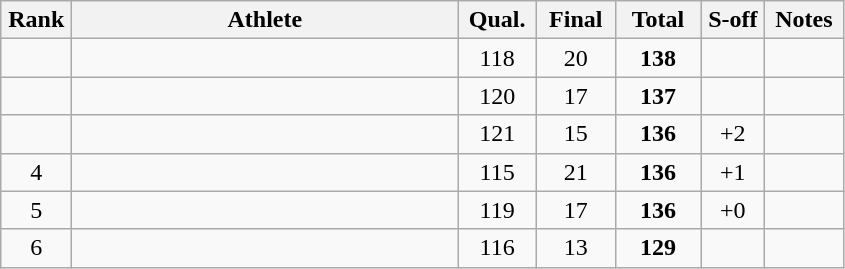<table class="wikitable" style="text-align:center">
<tr>
<th width=40>Rank</th>
<th width=250>Athlete</th>
<th width=45>Qual.</th>
<th width=45>Final</th>
<th width=50>Total</th>
<th width=35>S-off</th>
<th width=45>Notes</th>
</tr>
<tr>
<td></td>
<td align=left></td>
<td>118</td>
<td>20</td>
<td><strong>138</strong></td>
<td></td>
<td></td>
</tr>
<tr>
<td></td>
<td align=left></td>
<td>120</td>
<td>17</td>
<td><strong>137</strong></td>
<td></td>
<td></td>
</tr>
<tr>
<td></td>
<td align=left></td>
<td>121</td>
<td>15</td>
<td><strong>136</strong></td>
<td>+2</td>
<td></td>
</tr>
<tr>
<td>4</td>
<td align=left></td>
<td>115</td>
<td>21</td>
<td><strong>136</strong></td>
<td>+1</td>
<td></td>
</tr>
<tr>
<td>5</td>
<td align=left></td>
<td>119</td>
<td>17</td>
<td><strong>136</strong></td>
<td>+0</td>
<td></td>
</tr>
<tr>
<td>6</td>
<td align=left></td>
<td>116</td>
<td>13</td>
<td><strong>129</strong></td>
<td></td>
<td></td>
</tr>
</table>
